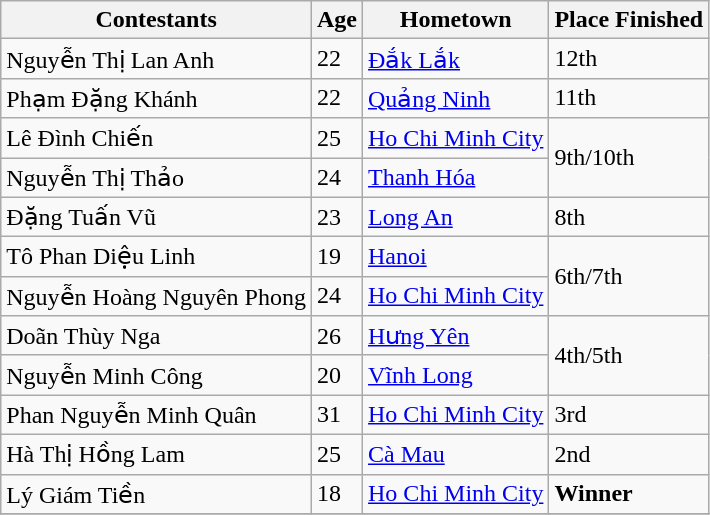<table class="wikitable sortable">
<tr>
<th>Contestants</th>
<th>Age</th>
<th>Hometown</th>
<th>Place Finished</th>
</tr>
<tr>
<td>Nguyễn Thị Lan Anh</td>
<td>22</td>
<td><a href='#'>Đắk Lắk</a></td>
<td>12th</td>
</tr>
<tr>
<td>Phạm Đặng Khánh</td>
<td>22</td>
<td><a href='#'>Quảng Ninh</a></td>
<td>11th</td>
</tr>
<tr>
<td>Lê Đình Chiến</td>
<td>25</td>
<td><a href='#'>Ho Chi Minh City</a></td>
<td rowspan="2">9th/10th</td>
</tr>
<tr>
<td>Nguyễn Thị Thảo</td>
<td>24</td>
<td><a href='#'>Thanh Hóa</a></td>
</tr>
<tr>
<td>Đặng Tuấn Vũ</td>
<td>23</td>
<td><a href='#'>Long An</a></td>
<td>8th</td>
</tr>
<tr>
<td>Tô Phan Diệu Linh</td>
<td>19</td>
<td><a href='#'>Hanoi</a></td>
<td rowspan="2">6th/7th</td>
</tr>
<tr>
<td>Nguyễn Hoàng Nguyên Phong</td>
<td>24</td>
<td><a href='#'>Ho Chi Minh City</a></td>
</tr>
<tr>
<td>Doãn Thùy Nga</td>
<td>26</td>
<td><a href='#'>Hưng Yên</a></td>
<td rowspan="2">4th/5th</td>
</tr>
<tr>
<td>Nguyễn Minh Công</td>
<td>20</td>
<td><a href='#'>Vĩnh Long</a></td>
</tr>
<tr>
<td>Phan Nguyễn Minh Quân</td>
<td>31</td>
<td><a href='#'>Ho Chi Minh City</a></td>
<td>3rd</td>
</tr>
<tr>
<td>Hà Thị Hồng Lam</td>
<td>25</td>
<td><a href='#'>Cà Mau</a></td>
<td>2nd</td>
</tr>
<tr>
<td>Lý Giám Tiền</td>
<td>18</td>
<td><a href='#'>Ho Chi Minh City</a></td>
<td><strong>Winner</strong></td>
</tr>
<tr>
</tr>
</table>
